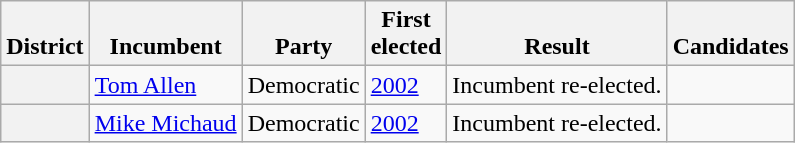<table class=wikitable>
<tr valign=bottom>
<th>District</th>
<th>Incumbent</th>
<th>Party</th>
<th>First<br>elected</th>
<th>Result</th>
<th>Candidates</th>
</tr>
<tr>
<th></th>
<td><a href='#'>Tom Allen</a></td>
<td>Democratic</td>
<td><a href='#'>2002</a></td>
<td>Incumbent re-elected.</td>
<td nowrap></td>
</tr>
<tr>
<th></th>
<td><a href='#'>Mike Michaud</a></td>
<td>Democratic</td>
<td><a href='#'>2002</a></td>
<td>Incumbent re-elected.</td>
<td nowrap></td>
</tr>
</table>
